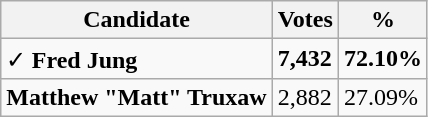<table class="wikitable">
<tr>
<th>Candidate</th>
<th>Votes</th>
<th>%</th>
</tr>
<tr>
<td>✓ <strong>Fred Jung</strong></td>
<td><strong>7,432</strong></td>
<td><strong>72.10%</strong></td>
</tr>
<tr>
<td><strong>Matthew "Matt" Truxaw</strong></td>
<td>2,882</td>
<td>27.09%</td>
</tr>
</table>
